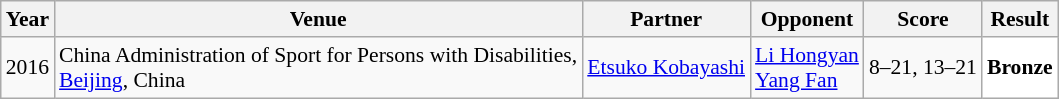<table class="sortable wikitable" style="font-size: 90%;">
<tr>
<th>Year</th>
<th>Venue</th>
<th>Partner</th>
<th>Opponent</th>
<th>Score</th>
<th>Result</th>
</tr>
<tr style="background:#ECF2F">
<td align="center">2016</td>
<td align="left">China Administration of Sport for Persons with Disabilities,<br><a href='#'>Beijing</a>, China</td>
<td align="left"> <a href='#'>Etsuko Kobayashi</a></td>
<td align="left"> <a href='#'>Li Hongyan</a><br> <a href='#'>Yang Fan</a></td>
<td align="left">8–21, 13–21</td>
<td style="text-align:left; background:white"> <strong>Bronze</strong></td>
</tr>
</table>
